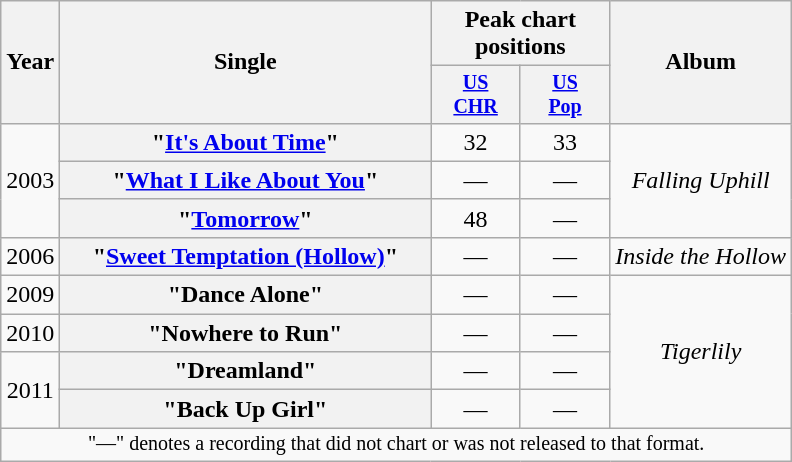<table class="wikitable plainrowheaders" style="text-align:center;">
<tr>
<th rowspan="2">Year</th>
<th rowspan="2" style="width:15em;">Single</th>
<th colspan="2">Peak chart positions</th>
<th rowspan="2">Album</th>
</tr>
<tr style="font-size:smaller;">
<th style="width:4em;"><a href='#'>US <br>CHR</a><br></th>
<th style="width:4em;"><a href='#'>US <br>Pop</a><br></th>
</tr>
<tr>
<td rowspan="3">2003</td>
<th scope="row">"<a href='#'>It's About Time</a>"</th>
<td>32</td>
<td>33</td>
<td rowspan="3"><em>Falling Uphill</em></td>
</tr>
<tr>
<th scope="row">"<a href='#'>What I Like About You</a>"</th>
<td>—</td>
<td>—</td>
</tr>
<tr>
<th scope="row">"<a href='#'>Tomorrow</a>"</th>
<td>48</td>
<td>—</td>
</tr>
<tr>
<td>2006</td>
<th scope="row">"<a href='#'>Sweet Temptation (Hollow)</a>"</th>
<td>—</td>
<td>—</td>
<td><em>Inside the Hollow</em></td>
</tr>
<tr>
<td>2009</td>
<th scope="row">"Dance Alone"</th>
<td>—</td>
<td>—</td>
<td rowspan="4"><em>Tigerlily</em></td>
</tr>
<tr>
<td>2010</td>
<th scope="row">"Nowhere to Run"</th>
<td>—</td>
<td>—</td>
</tr>
<tr>
<td rowspan="2">2011</td>
<th scope="row">"Dreamland"</th>
<td>—</td>
<td>—</td>
</tr>
<tr>
<th scope="row">"Back Up Girl"</th>
<td>—</td>
<td>—</td>
</tr>
<tr>
<td colspan="8" style="font-size:smaller;">"—" denotes a recording that did not chart or was not released to that format.</td>
</tr>
</table>
